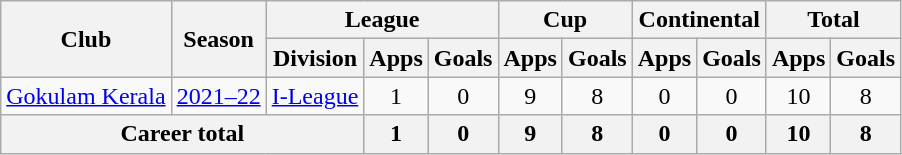<table class=wikitable style=text-align:center>
<tr>
<th rowspan=2>Club</th>
<th rowspan=2>Season</th>
<th colspan=3>League</th>
<th colspan=2>Cup</th>
<th colspan=2>Continental</th>
<th colspan=2>Total</th>
</tr>
<tr>
<th>Division</th>
<th>Apps</th>
<th>Goals</th>
<th>Apps</th>
<th>Goals</th>
<th>Apps</th>
<th>Goals</th>
<th>Apps</th>
<th>Goals</th>
</tr>
<tr>
<td rowspan=1><a href='#'>Gokulam Kerala</a></td>
<td><a href='#'>2021–22</a></td>
<td><a href='#'>I-League</a></td>
<td>1</td>
<td>0</td>
<td>9</td>
<td>8</td>
<td>0</td>
<td>0</td>
<td>10</td>
<td>8</td>
</tr>
<tr>
<th colspan=3>Career total</th>
<th>1</th>
<th>0</th>
<th>9</th>
<th>8</th>
<th>0</th>
<th>0</th>
<th>10</th>
<th>8</th>
</tr>
</table>
